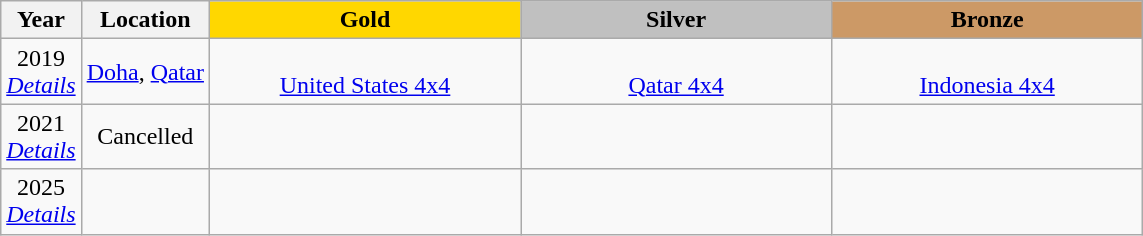<table class="wikitable">
<tr>
<th>Year</th>
<th>Location</th>
<th scope=col colspan=1 style="width:200px; background: gold;">Gold</th>
<th scope=col colspan=1 style="width:200px; background: silver;">Silver</th>
<th scope=col colspan=1 style="width:200px; background: #cc9966;">Bronze</th>
</tr>
<tr align=center>
<td>2019 <br><em><a href='#'>Details</a></em></td>
<td><a href='#'>Doha</a>, <a href='#'>Qatar</a></td>
<td> <br> <a href='#'>United States 4x4</a></td>
<td> <br> <a href='#'>Qatar 4x4</a></td>
<td> <br> <a href='#'>Indonesia 4x4</a></td>
</tr>
<tr align=center>
<td>2021 <br><em><a href='#'>Details</a></em></td>
<td>Cancelled</td>
<td> <br></td>
<td> <br></td>
<td> <br></td>
</tr>
<tr align=center>
<td>2025  <br><em> <a href='#'>Details</a></em></td>
<td> <br></td>
<td> <br></td>
<td> <br></td>
</tr>
</table>
